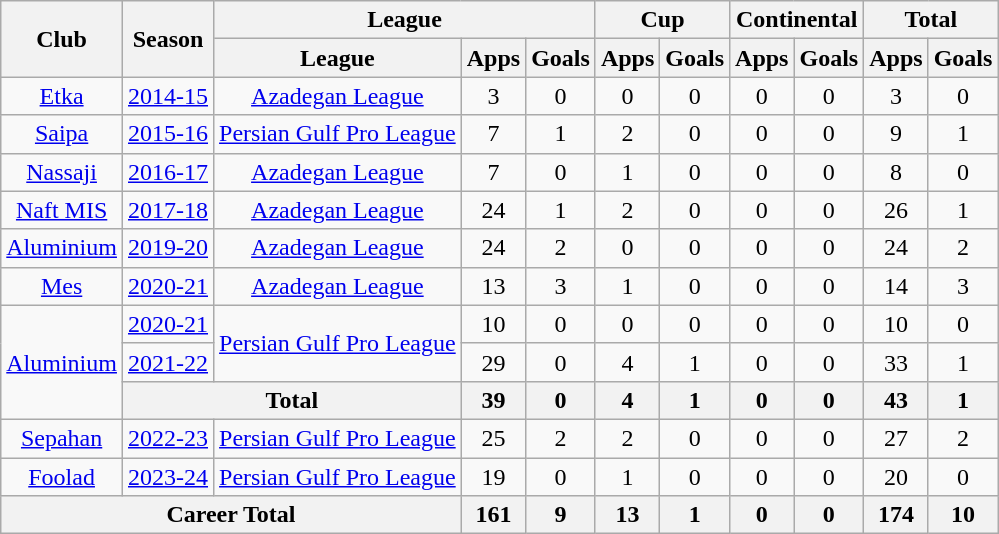<table class="wikitable"style="text-align:center;">
<tr>
<th rowspan=2>Club</th>
<th rowspan=2>Season</th>
<th colspan=3>League</th>
<th colspan=2>Cup</th>
<th colspan=2>Continental</th>
<th colspan=2>Total</th>
</tr>
<tr>
<th>League</th>
<th>Apps</th>
<th>Goals</th>
<th>Apps</th>
<th>Goals</th>
<th>Apps</th>
<th>Goals</th>
<th>Apps</th>
<th>Goals</th>
</tr>
<tr>
<td><a href='#'>Etka</a></td>
<td><a href='#'>2014-15</a></td>
<td><a href='#'>Azadegan League</a></td>
<td>3</td>
<td>0</td>
<td>0</td>
<td>0</td>
<td>0</td>
<td>0</td>
<td>3</td>
<td>0</td>
</tr>
<tr>
<td><a href='#'>Saipa</a></td>
<td><a href='#'>2015-16</a></td>
<td><a href='#'>Persian Gulf Pro League</a></td>
<td>7</td>
<td>1</td>
<td>2</td>
<td>0</td>
<td>0</td>
<td>0</td>
<td>9</td>
<td>1</td>
</tr>
<tr>
<td><a href='#'>Nassaji</a></td>
<td><a href='#'>2016-17</a></td>
<td><a href='#'>Azadegan League</a></td>
<td>7</td>
<td>0</td>
<td>1</td>
<td>0</td>
<td>0</td>
<td>0</td>
<td>8</td>
<td>0</td>
</tr>
<tr>
<td><a href='#'>Naft MIS</a></td>
<td><a href='#'>2017-18</a></td>
<td><a href='#'>Azadegan League</a></td>
<td>24</td>
<td>1</td>
<td>2</td>
<td>0</td>
<td>0</td>
<td>0</td>
<td>26</td>
<td>1</td>
</tr>
<tr>
<td rowspan="1"><a href='#'>Aluminium</a></td>
<td><a href='#'>2019-20</a></td>
<td><a href='#'>Azadegan League</a></td>
<td>24</td>
<td>2</td>
<td>0</td>
<td>0</td>
<td>0</td>
<td>0</td>
<td>24</td>
<td>2</td>
</tr>
<tr>
<td><a href='#'>Mes</a></td>
<td><a href='#'>2020-21</a></td>
<td><a href='#'>Azadegan League</a></td>
<td>13</td>
<td>3</td>
<td>1</td>
<td>0</td>
<td>0</td>
<td>0</td>
<td>14</td>
<td>3</td>
</tr>
<tr>
<td rowspan="3"><a href='#'>Aluminium</a></td>
<td><a href='#'>2020-21</a></td>
<td rowspan="2"><a href='#'>Persian Gulf Pro League</a></td>
<td>10</td>
<td>0</td>
<td>0</td>
<td>0</td>
<td>0</td>
<td>0</td>
<td>10</td>
<td>0</td>
</tr>
<tr>
<td><a href='#'>2021-22</a></td>
<td>29</td>
<td>0</td>
<td>4</td>
<td>1</td>
<td>0</td>
<td>0</td>
<td>33</td>
<td>1</td>
</tr>
<tr>
<th colspan=2>Total</th>
<th>39</th>
<th>0</th>
<th>4</th>
<th>1</th>
<th>0</th>
<th>0</th>
<th>43</th>
<th>1</th>
</tr>
<tr>
<td><a href='#'>Sepahan</a></td>
<td><a href='#'>2022-23</a></td>
<td><a href='#'>Persian Gulf Pro League</a></td>
<td>25</td>
<td>2</td>
<td>2</td>
<td>0</td>
<td>0</td>
<td>0</td>
<td>27</td>
<td>2</td>
</tr>
<tr>
<td><a href='#'>Foolad</a></td>
<td><a href='#'>2023-24</a></td>
<td><a href='#'>Persian Gulf Pro League</a></td>
<td>19</td>
<td>0</td>
<td>1</td>
<td>0</td>
<td>0</td>
<td>0</td>
<td>20</td>
<td>0</td>
</tr>
<tr>
<th colspan=3>Career Total</th>
<th>161</th>
<th>9</th>
<th>13</th>
<th>1</th>
<th>0</th>
<th>0</th>
<th>174</th>
<th>10</th>
</tr>
</table>
